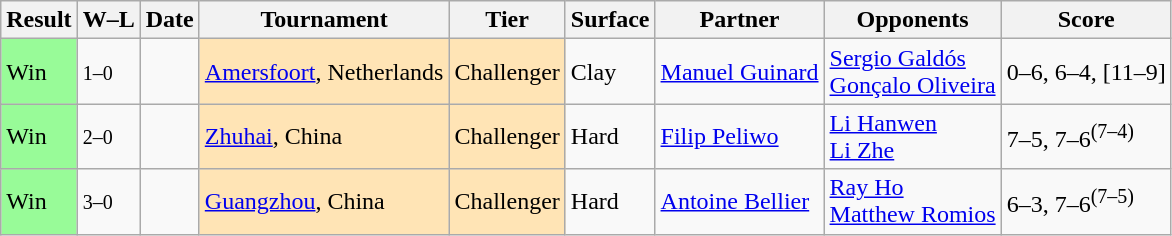<table class="sortable wikitable">
<tr>
<th>Result</th>
<th class="unsortable">W–L</th>
<th>Date</th>
<th>Tournament</th>
<th>Tier</th>
<th>Surface</th>
<th>Partner</th>
<th>Opponents</th>
<th class="unsortable">Score</th>
</tr>
<tr>
<td bgcolor=98FB98>Win</td>
<td><small>1–0</small></td>
<td><a href='#'></a></td>
<td style="background:moccasin;"><a href='#'>Amersfoort</a>, Netherlands</td>
<td style="background:moccasin;">Challenger</td>
<td>Clay</td>
<td> <a href='#'>Manuel Guinard</a></td>
<td> <a href='#'>Sergio Galdós</a><br> <a href='#'>Gonçalo Oliveira</a></td>
<td>0–6, 6–4, [11–9]</td>
</tr>
<tr>
<td bgcolor=98FB98>Win</td>
<td><small>2–0</small></td>
<td><a href='#'></a></td>
<td style="background:moccasin;"><a href='#'>Zhuhai</a>, China</td>
<td style="background:moccasin;">Challenger</td>
<td>Hard</td>
<td> <a href='#'>Filip Peliwo</a></td>
<td> <a href='#'>Li Hanwen</a><br> <a href='#'>Li Zhe</a></td>
<td>7–5, 7–6<sup>(7–4)</sup></td>
</tr>
<tr>
<td bgcolor=98FB98>Win</td>
<td><small>3–0</small></td>
<td><a href='#'></a></td>
<td style="background:moccasin;"><a href='#'>Guangzhou</a>, China</td>
<td style="background:moccasin;">Challenger</td>
<td>Hard</td>
<td> <a href='#'>Antoine Bellier</a></td>
<td> <a href='#'>Ray Ho</a><br> <a href='#'>Matthew Romios</a></td>
<td>6–3, 7–6<sup>(7–5)</sup></td>
</tr>
</table>
